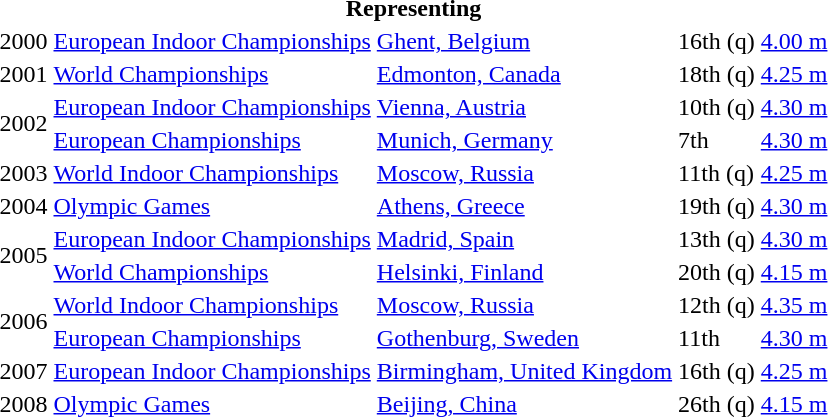<table>
<tr>
<th colspan="5">Representing </th>
</tr>
<tr>
<td>2000</td>
<td><a href='#'>European Indoor Championships</a></td>
<td><a href='#'>Ghent, Belgium</a></td>
<td>16th (q)</td>
<td><a href='#'>4.00 m</a></td>
</tr>
<tr>
<td>2001</td>
<td><a href='#'>World Championships</a></td>
<td><a href='#'>Edmonton, Canada</a></td>
<td>18th (q)</td>
<td><a href='#'>4.25 m</a></td>
</tr>
<tr>
<td rowspan=2>2002</td>
<td><a href='#'>European Indoor Championships</a></td>
<td><a href='#'>Vienna, Austria</a></td>
<td>10th (q)</td>
<td><a href='#'>4.30 m</a></td>
</tr>
<tr>
<td><a href='#'>European Championships</a></td>
<td><a href='#'>Munich, Germany</a></td>
<td>7th</td>
<td><a href='#'>4.30 m</a></td>
</tr>
<tr>
<td>2003</td>
<td><a href='#'>World Indoor Championships</a></td>
<td><a href='#'>Moscow, Russia</a></td>
<td>11th (q)</td>
<td><a href='#'>4.25 m</a></td>
</tr>
<tr>
<td>2004</td>
<td><a href='#'>Olympic Games</a></td>
<td><a href='#'>Athens, Greece</a></td>
<td>19th (q)</td>
<td><a href='#'>4.30 m</a></td>
</tr>
<tr>
<td rowspan=2>2005</td>
<td><a href='#'>European Indoor Championships</a></td>
<td><a href='#'>Madrid, Spain</a></td>
<td>13th (q)</td>
<td><a href='#'>4.30 m</a></td>
</tr>
<tr>
<td><a href='#'>World Championships</a></td>
<td><a href='#'>Helsinki, Finland</a></td>
<td>20th (q)</td>
<td><a href='#'>4.15 m</a></td>
</tr>
<tr>
<td rowspan=2>2006</td>
<td><a href='#'>World Indoor Championships</a></td>
<td><a href='#'>Moscow, Russia</a></td>
<td>12th (q)</td>
<td><a href='#'>4.35 m</a></td>
</tr>
<tr>
<td><a href='#'>European Championships</a></td>
<td><a href='#'>Gothenburg, Sweden</a></td>
<td>11th</td>
<td><a href='#'>4.30 m</a></td>
</tr>
<tr>
<td>2007</td>
<td><a href='#'>European Indoor Championships</a></td>
<td><a href='#'>Birmingham, United Kingdom</a></td>
<td>16th (q)</td>
<td><a href='#'>4.25 m</a></td>
</tr>
<tr>
<td>2008</td>
<td><a href='#'>Olympic Games</a></td>
<td><a href='#'>Beijing, China</a></td>
<td>26th (q)</td>
<td><a href='#'>4.15 m</a></td>
</tr>
</table>
